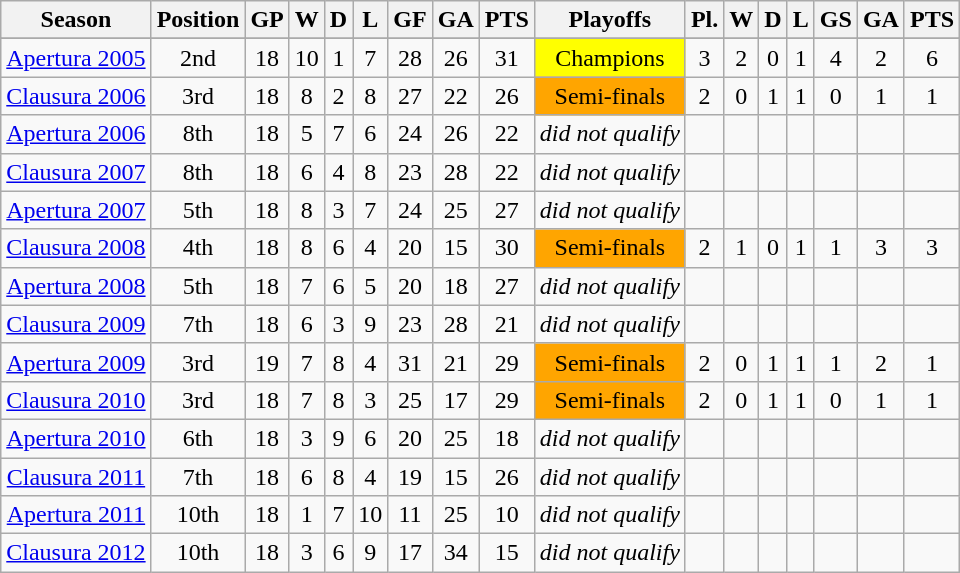<table class="wikitable" style="text-align:center;">
<tr>
<th align="center">Season</th>
<th align="center">Position</th>
<th align="center">GP</th>
<th align="center">W</th>
<th align="center">D</th>
<th align="center">L</th>
<th align="center">GF</th>
<th align="center">GA</th>
<th align="center">PTS</th>
<th align="center">Playoffs</th>
<th>Pl.</th>
<th>W</th>
<th>D</th>
<th>L</th>
<th>GS</th>
<th>GA</th>
<th>PTS</th>
</tr>
<tr>
</tr>
<tr>
<td><a href='#'>Apertura 2005</a></td>
<td>2nd</td>
<td>18</td>
<td>10</td>
<td>1</td>
<td>7</td>
<td>28</td>
<td>26</td>
<td>31</td>
<td bgcolor=Yellow>Champions</td>
<td>3</td>
<td>2</td>
<td>0</td>
<td>1</td>
<td>4</td>
<td>2</td>
<td>6</td>
</tr>
<tr>
<td><a href='#'>Clausura 2006</a></td>
<td>3rd</td>
<td>18</td>
<td>8</td>
<td>2</td>
<td>8</td>
<td>27</td>
<td>22</td>
<td>26</td>
<td bgcolor=Orange>Semi-finals</td>
<td>2</td>
<td>0</td>
<td>1</td>
<td>1</td>
<td>0</td>
<td>1</td>
<td>1</td>
</tr>
<tr>
<td><a href='#'>Apertura 2006</a></td>
<td>8th</td>
<td>18</td>
<td>5</td>
<td>7</td>
<td>6</td>
<td>24</td>
<td>26</td>
<td>22</td>
<td><em>did not qualify</em></td>
<td></td>
<td></td>
<td></td>
<td></td>
<td></td>
<td></td>
<td></td>
</tr>
<tr>
<td><a href='#'>Clausura 2007</a></td>
<td>8th</td>
<td>18</td>
<td>6</td>
<td>4</td>
<td>8</td>
<td>23</td>
<td>28</td>
<td>22</td>
<td><em>did not qualify</em></td>
<td></td>
<td></td>
<td></td>
<td></td>
<td></td>
<td></td>
<td></td>
</tr>
<tr>
<td><a href='#'>Apertura 2007</a></td>
<td>5th</td>
<td>18</td>
<td>8</td>
<td>3</td>
<td>7</td>
<td>24</td>
<td>25</td>
<td>27</td>
<td><em>did not qualify</em></td>
<td></td>
<td></td>
<td></td>
<td></td>
<td></td>
<td></td>
<td></td>
</tr>
<tr>
<td><a href='#'>Clausura 2008</a></td>
<td>4th</td>
<td>18</td>
<td>8</td>
<td>6</td>
<td>4</td>
<td>20</td>
<td>15</td>
<td>30</td>
<td bgcolor=Orange>Semi-finals</td>
<td>2</td>
<td>1</td>
<td>0</td>
<td>1</td>
<td>1</td>
<td>3</td>
<td 3>3</td>
</tr>
<tr>
<td><a href='#'>Apertura 2008</a></td>
<td>5th</td>
<td>18</td>
<td>7</td>
<td>6</td>
<td>5</td>
<td>20</td>
<td>18</td>
<td>27</td>
<td><em>did not qualify</em></td>
<td></td>
<td></td>
<td></td>
<td></td>
<td></td>
<td></td>
<td></td>
</tr>
<tr>
<td><a href='#'>Clausura 2009</a></td>
<td>7th</td>
<td>18</td>
<td>6</td>
<td>3</td>
<td>9</td>
<td>23</td>
<td>28</td>
<td>21</td>
<td><em>did not qualify</em></td>
<td></td>
<td></td>
<td></td>
<td></td>
<td></td>
<td></td>
<td></td>
</tr>
<tr>
<td><a href='#'>Apertura 2009</a></td>
<td>3rd</td>
<td>19</td>
<td>7</td>
<td>8</td>
<td>4</td>
<td>31</td>
<td>21</td>
<td>29</td>
<td bgcolor=Orange>Semi-finals</td>
<td>2</td>
<td>0</td>
<td>1</td>
<td>1</td>
<td>1</td>
<td>2</td>
<td>1</td>
</tr>
<tr>
<td><a href='#'>Clausura 2010</a></td>
<td>3rd</td>
<td>18</td>
<td>7</td>
<td>8</td>
<td>3</td>
<td>25</td>
<td>17</td>
<td>29</td>
<td bgcolor=Orange>Semi-finals</td>
<td>2</td>
<td>0</td>
<td>1</td>
<td>1</td>
<td>0</td>
<td>1</td>
<td>1</td>
</tr>
<tr>
<td><a href='#'>Apertura 2010</a></td>
<td>6th</td>
<td>18</td>
<td>3</td>
<td>9</td>
<td>6</td>
<td>20</td>
<td>25</td>
<td>18</td>
<td><em>did not qualify</em></td>
<td></td>
<td></td>
<td></td>
<td></td>
<td></td>
<td></td>
<td></td>
</tr>
<tr>
<td><a href='#'>Clausura 2011</a></td>
<td>7th</td>
<td>18</td>
<td>6</td>
<td>8</td>
<td>4</td>
<td>19</td>
<td>15</td>
<td>26</td>
<td><em>did not qualify</em></td>
<td></td>
<td></td>
<td></td>
<td></td>
<td></td>
<td></td>
<td></td>
</tr>
<tr>
<td><a href='#'>Apertura 2011</a></td>
<td>10th</td>
<td>18</td>
<td>1</td>
<td>7</td>
<td>10</td>
<td>11</td>
<td>25</td>
<td>10</td>
<td><em>did not qualify</em></td>
<td></td>
<td></td>
<td></td>
<td></td>
<td></td>
<td></td>
<td></td>
</tr>
<tr>
<td><a href='#'>Clausura 2012</a></td>
<td>10th</td>
<td>18</td>
<td>3</td>
<td>6</td>
<td>9</td>
<td>17</td>
<td>34</td>
<td>15</td>
<td><em>did not qualify</em></td>
<td></td>
<td></td>
<td></td>
<td></td>
<td></td>
<td></td>
<td></td>
</tr>
</table>
